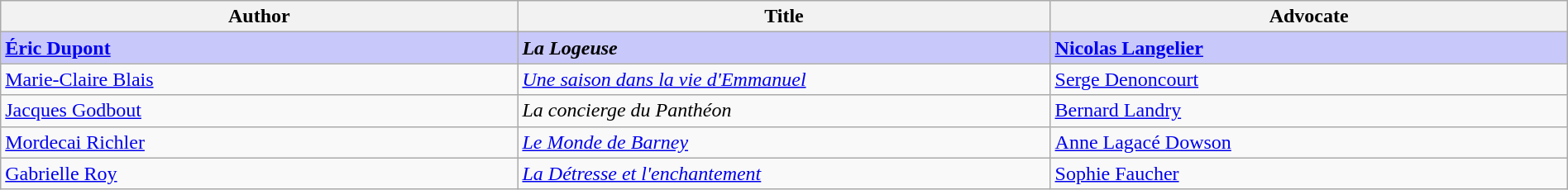<table class="wikitable" style="width:100%;">
<tr>
<th width=33%>Author</th>
<th width=34%>Title</th>
<th width=34%>Advocate</th>
</tr>
<tr>
<td style="background:#C8C8FA"><strong><a href='#'>Éric Dupont</a></strong></td>
<td style="background:#C8C8FA"><strong><em>La Logeuse</em></strong></td>
<td style="background:#C8C8FA"><strong><a href='#'>Nicolas Langelier</a></strong></td>
</tr>
<tr>
<td><a href='#'>Marie-Claire Blais</a></td>
<td><em><a href='#'>Une saison dans la vie d'Emmanuel</a></em></td>
<td><a href='#'>Serge Denoncourt</a></td>
</tr>
<tr>
<td><a href='#'>Jacques Godbout</a></td>
<td><em>La concierge du Panthéon</em></td>
<td><a href='#'>Bernard Landry</a></td>
</tr>
<tr>
<td><a href='#'>Mordecai Richler</a></td>
<td><em><a href='#'>Le Monde de Barney</a></em></td>
<td><a href='#'>Anne Lagacé Dowson</a></td>
</tr>
<tr>
<td><a href='#'>Gabrielle Roy</a></td>
<td><em><a href='#'>La Détresse et l'enchantement</a></em></td>
<td><a href='#'>Sophie Faucher</a></td>
</tr>
</table>
